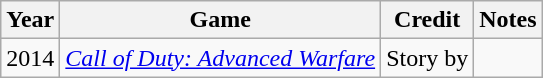<table class="wikitable">
<tr>
<th>Year</th>
<th>Game</th>
<th>Credit</th>
<th>Notes</th>
</tr>
<tr>
<td>2014</td>
<td><em><a href='#'>Call of Duty: Advanced Warfare</a></em></td>
<td>Story by</td>
<td></td>
</tr>
</table>
